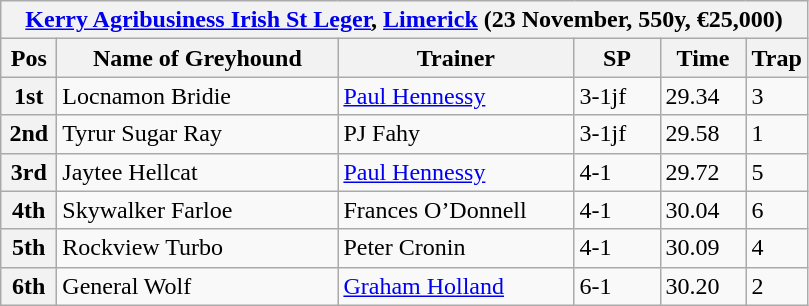<table class="wikitable">
<tr>
<th colspan="6"><a href='#'>Kerry Agribusiness Irish St Leger</a>, <a href='#'>Limerick</a> (23 November, 550y, €25,000)</th>
</tr>
<tr>
<th width=30>Pos</th>
<th width=180>Name of Greyhound</th>
<th width=150>Trainer</th>
<th width=50>SP</th>
<th width=50>Time</th>
<th width=30>Trap</th>
</tr>
<tr>
<th>1st</th>
<td>Locnamon Bridie</td>
<td><a href='#'>Paul Hennessy</a></td>
<td>3-1jf</td>
<td>29.34</td>
<td>3</td>
</tr>
<tr>
<th>2nd</th>
<td>Tyrur Sugar Ray</td>
<td>PJ Fahy</td>
<td>3-1jf</td>
<td>29.58</td>
<td>1</td>
</tr>
<tr>
<th>3rd</th>
<td>Jaytee Hellcat</td>
<td><a href='#'>Paul Hennessy</a></td>
<td>4-1</td>
<td>29.72</td>
<td>5</td>
</tr>
<tr>
<th>4th</th>
<td>Skywalker Farloe</td>
<td>Frances O’Donnell</td>
<td>4-1</td>
<td>30.04</td>
<td>6</td>
</tr>
<tr>
<th>5th</th>
<td>Rockview Turbo</td>
<td>Peter Cronin</td>
<td>4-1</td>
<td>30.09</td>
<td>4</td>
</tr>
<tr>
<th>6th</th>
<td>General Wolf</td>
<td><a href='#'>Graham Holland</a></td>
<td>6-1</td>
<td>30.20</td>
<td>2</td>
</tr>
</table>
